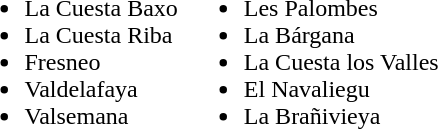<table border=0>
<tr>
<td><br><ul><li>La Cuesta Baxo</li><li>La Cuesta Riba</li><li>Fresneo</li><li>Valdelafaya</li><li>Valsemana</li></ul></td>
<td><br><ul><li>Les Palombes</li><li>La Bárgana</li><li>La Cuesta los Valles</li><li>El Navaliegu</li><li>La Brañivieya</li></ul></td>
</tr>
</table>
